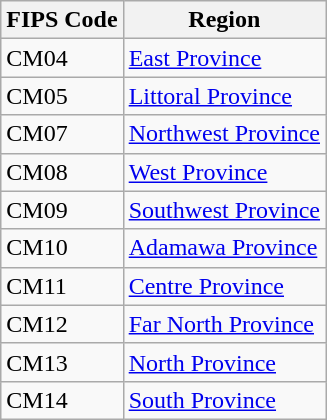<table class="wikitable">
<tr>
<th>FIPS Code</th>
<th>Region</th>
</tr>
<tr>
<td>CM04</td>
<td><a href='#'>East Province</a></td>
</tr>
<tr>
<td>CM05</td>
<td><a href='#'>Littoral Province</a></td>
</tr>
<tr>
<td>CM07</td>
<td><a href='#'>Northwest Province</a></td>
</tr>
<tr>
<td>CM08</td>
<td><a href='#'>West Province</a></td>
</tr>
<tr>
<td>CM09</td>
<td><a href='#'>Southwest Province</a></td>
</tr>
<tr>
<td>CM10</td>
<td><a href='#'>Adamawa Province</a></td>
</tr>
<tr>
<td>CM11</td>
<td><a href='#'>Centre Province</a></td>
</tr>
<tr>
<td>CM12</td>
<td><a href='#'>Far North Province</a></td>
</tr>
<tr>
<td>CM13</td>
<td><a href='#'>North Province</a></td>
</tr>
<tr>
<td>CM14</td>
<td><a href='#'>South Province</a></td>
</tr>
</table>
